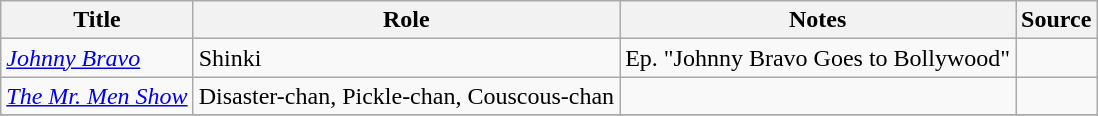<table class="wikitable sortable plainrowheaders">
<tr>
<th>Title</th>
<th>Role</th>
<th class="unsortable">Notes</th>
<th class="unsortable">Source</th>
</tr>
<tr>
<td><em><a href='#'>Johnny Bravo</a></em></td>
<td>Shinki</td>
<td>Ep. "Johnny Bravo Goes to Bollywood"</td>
<td></td>
</tr>
<tr>
<td><em><a href='#'>The Mr. Men Show</a></em></td>
<td>Disaster-chan, Pickle-chan, Couscous-chan</td>
<td></td>
<td></td>
</tr>
<tr>
</tr>
</table>
